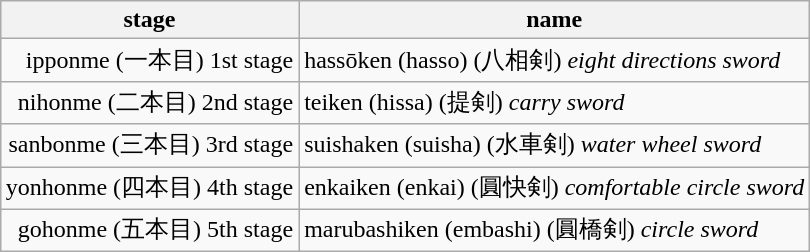<table class="wikitable" style="margin:1em auto;">
<tr>
<th>stage</th>
<th>name</th>
</tr>
<tr>
<td align="right">ipponme (一本目) 1st stage</td>
<td>hassōken (hasso) (八相剣) <em>eight directions sword</em></td>
</tr>
<tr>
<td align="right">nihonme (二本目) 2nd stage</td>
<td>teiken (hissa) (提剣) <em>carry sword</em></td>
</tr>
<tr>
<td align="right">sanbonme (三本目) 3rd stage</td>
<td>suishaken (suisha) (水車剣) <em>water wheel sword</em></td>
</tr>
<tr>
<td align="right">yonhonme (四本目) 4th stage</td>
<td>enkaiken (enkai) (圓快剣) <em>comfortable circle sword</em></td>
</tr>
<tr>
<td align="right">gohonme (五本目) 5th stage</td>
<td>marubashiken (embashi) (圓橋剣) <em>circle sword</em></td>
</tr>
</table>
